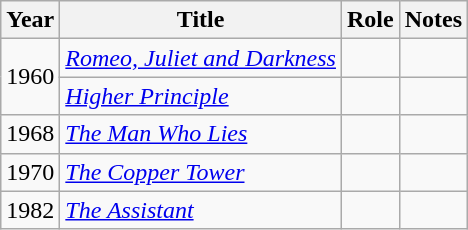<table class="wikitable sortable">
<tr>
<th>Year</th>
<th>Title</th>
<th>Role</th>
<th class="unsortable">Notes</th>
</tr>
<tr>
<td rowspan=2>1960</td>
<td><em><a href='#'>Romeo, Juliet and Darkness</a></em></td>
<td></td>
<td></td>
</tr>
<tr>
<td><em><a href='#'>Higher Principle</a></em></td>
<td></td>
<td></td>
</tr>
<tr>
<td>1968</td>
<td><em><a href='#'>The Man Who Lies</a></em></td>
<td></td>
<td></td>
</tr>
<tr>
<td>1970</td>
<td><em><a href='#'>The Copper Tower</a></em></td>
<td></td>
<td></td>
</tr>
<tr>
<td>1982</td>
<td><em><a href='#'>The Assistant</a></em></td>
<td></td>
<td></td>
</tr>
</table>
